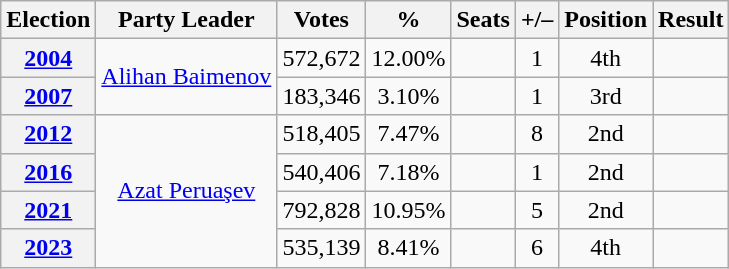<table class=wikitable style=text-align:center>
<tr>
<th>Election</th>
<th>Party Leader</th>
<th><strong>Votes</strong></th>
<th><strong>%</strong></th>
<th>Seats</th>
<th><strong>+/–</strong></th>
<th>Position</th>
<th><strong>Result</strong></th>
</tr>
<tr>
<th><a href='#'>2004</a></th>
<td rowspan="2"><a href='#'>Alihan Baimenov</a></td>
<td>572,672</td>
<td>12.00%</td>
<td></td>
<td> 1</td>
<td> 4th</td>
<td></td>
</tr>
<tr>
<th><a href='#'>2007</a></th>
<td>183,346</td>
<td>3.10%</td>
<td></td>
<td> 1</td>
<td> 3rd</td>
<td></td>
</tr>
<tr>
<th><a href='#'>2012</a></th>
<td rowspan="4"><a href='#'>Azat Peruaşev</a></td>
<td>518,405</td>
<td>7.47%</td>
<td></td>
<td> 8</td>
<td> 2nd</td>
<td></td>
</tr>
<tr>
<th><a href='#'>2016</a></th>
<td>540,406</td>
<td>7.18%</td>
<td></td>
<td> 1</td>
<td> 2nd</td>
<td></td>
</tr>
<tr>
<th><a href='#'>2021</a></th>
<td>792,828</td>
<td>10.95%</td>
<td></td>
<td> 5</td>
<td> 2nd</td>
<td></td>
</tr>
<tr>
<th><a href='#'>2023</a></th>
<td>535,139</td>
<td>8.41%</td>
<td></td>
<td> 6</td>
<td> 4th</td>
<td></td>
</tr>
</table>
